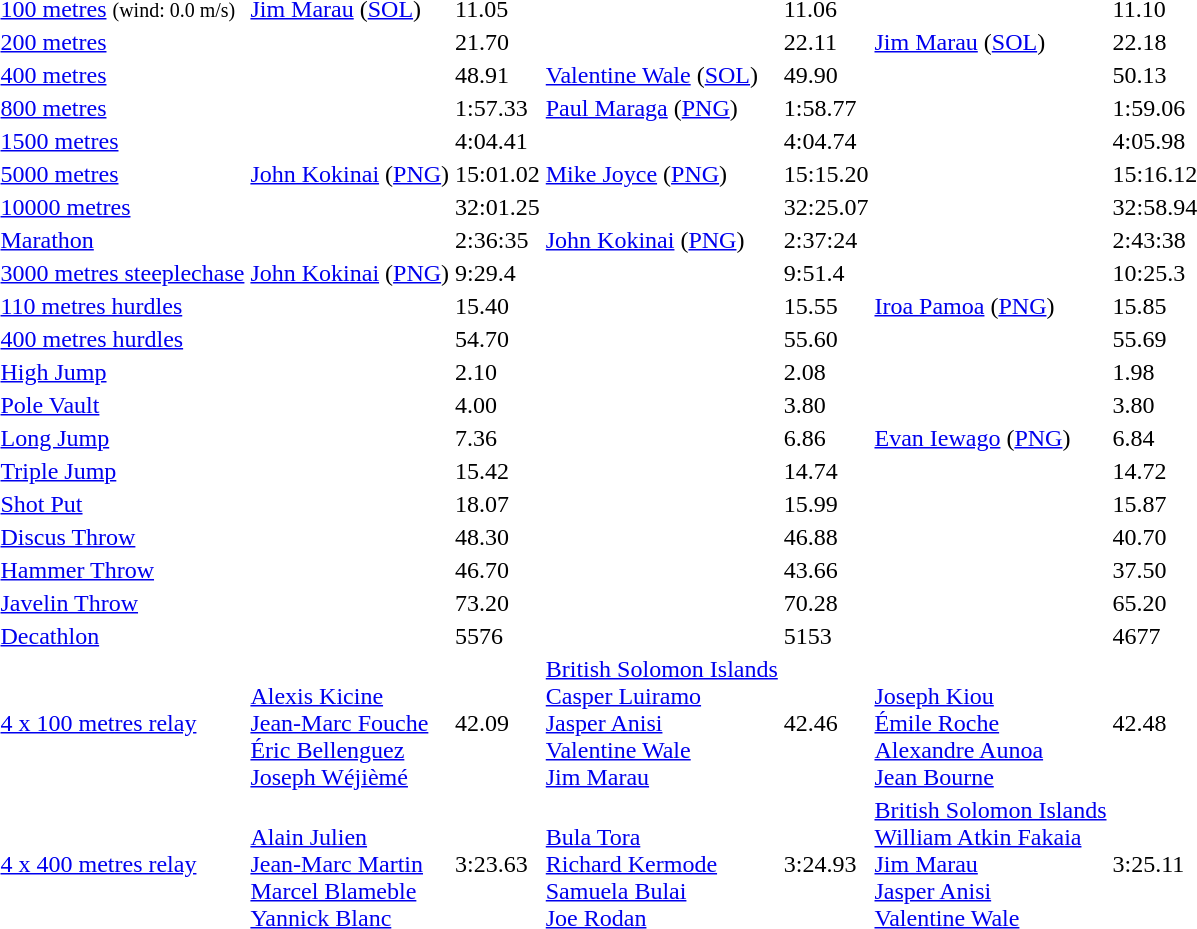<table>
<tr>
<td><a href='#'>100 metres</a> <small>(wind: 0.0 m/s)</small></td>
<td> <a href='#'>Jim Marau</a> (<a href='#'>SOL</a>)</td>
<td>11.05</td>
<td></td>
<td>11.06</td>
<td></td>
<td>11.10</td>
</tr>
<tr>
<td><a href='#'>200 metres</a></td>
<td></td>
<td>21.70</td>
<td></td>
<td>22.11</td>
<td> <a href='#'>Jim Marau</a> (<a href='#'>SOL</a>)</td>
<td>22.18</td>
</tr>
<tr>
<td><a href='#'>400 metres</a></td>
<td></td>
<td>48.91</td>
<td> <a href='#'>Valentine Wale</a> (<a href='#'>SOL</a>)</td>
<td>49.90</td>
<td></td>
<td>50.13</td>
</tr>
<tr>
<td><a href='#'>800 metres</a></td>
<td></td>
<td>1:57.33</td>
<td> <a href='#'>Paul Maraga</a> (<a href='#'>PNG</a>)</td>
<td>1:58.77</td>
<td></td>
<td>1:59.06</td>
</tr>
<tr>
<td><a href='#'>1500 metres</a></td>
<td></td>
<td>4:04.41</td>
<td></td>
<td>4:04.74</td>
<td></td>
<td>4:05.98</td>
</tr>
<tr>
<td><a href='#'>5000 metres</a></td>
<td> <a href='#'>John Kokinai</a> (<a href='#'>PNG</a>)</td>
<td>15:01.02</td>
<td> <a href='#'>Mike Joyce</a> (<a href='#'>PNG</a>)</td>
<td>15:15.20</td>
<td></td>
<td>15:16.12</td>
</tr>
<tr>
<td><a href='#'>10000 metres</a></td>
<td></td>
<td>32:01.25</td>
<td></td>
<td>32:25.07</td>
<td></td>
<td>32:58.94</td>
</tr>
<tr>
<td><a href='#'>Marathon</a></td>
<td></td>
<td>2:36:35</td>
<td> <a href='#'>John Kokinai</a> (<a href='#'>PNG</a>)</td>
<td>2:37:24</td>
<td></td>
<td>2:43:38</td>
</tr>
<tr>
<td><a href='#'>3000 metres steeplechase</a></td>
<td> <a href='#'>John Kokinai</a> (<a href='#'>PNG</a>)</td>
<td>9:29.4</td>
<td></td>
<td>9:51.4</td>
<td></td>
<td>10:25.3</td>
</tr>
<tr>
<td><a href='#'>110 metres hurdles</a></td>
<td></td>
<td>15.40</td>
<td></td>
<td>15.55</td>
<td> <a href='#'>Iroa Pamoa</a> (<a href='#'>PNG</a>)</td>
<td>15.85</td>
</tr>
<tr>
<td><a href='#'>400 metres hurdles</a></td>
<td></td>
<td>54.70</td>
<td></td>
<td>55.60</td>
<td></td>
<td>55.69</td>
</tr>
<tr>
<td><a href='#'>High Jump</a></td>
<td></td>
<td>2.10</td>
<td></td>
<td>2.08</td>
<td></td>
<td>1.98</td>
</tr>
<tr>
<td><a href='#'>Pole Vault</a></td>
<td></td>
<td>4.00</td>
<td></td>
<td>3.80</td>
<td> <br> </td>
<td>3.80</td>
</tr>
<tr>
<td><a href='#'>Long Jump</a></td>
<td></td>
<td>7.36</td>
<td></td>
<td>6.86</td>
<td> <a href='#'>Evan Iewago</a> (<a href='#'>PNG</a>)</td>
<td>6.84</td>
</tr>
<tr>
<td><a href='#'>Triple Jump</a></td>
<td></td>
<td>15.42</td>
<td></td>
<td>14.74</td>
<td></td>
<td>14.72</td>
</tr>
<tr>
<td><a href='#'>Shot Put</a></td>
<td></td>
<td>18.07</td>
<td></td>
<td>15.99</td>
<td></td>
<td>15.87</td>
</tr>
<tr>
<td><a href='#'>Discus Throw</a></td>
<td></td>
<td>48.30</td>
<td></td>
<td>46.88</td>
<td></td>
<td>40.70</td>
</tr>
<tr>
<td><a href='#'>Hammer Throw</a></td>
<td></td>
<td>46.70</td>
<td></td>
<td>43.66</td>
<td></td>
<td>37.50</td>
</tr>
<tr>
<td><a href='#'>Javelin Throw</a></td>
<td></td>
<td>73.20</td>
<td></td>
<td>70.28</td>
<td></td>
<td>65.20</td>
</tr>
<tr>
<td><a href='#'>Decathlon</a></td>
<td></td>
<td>5576</td>
<td></td>
<td>5153</td>
<td></td>
<td>4677</td>
</tr>
<tr>
<td><a href='#'>4 x 100 metres relay</a></td>
<td> <br> <a href='#'>Alexis Kicine</a> <br> <a href='#'>Jean-Marc Fouche</a> <br> <a href='#'>Éric Bellenguez</a> <br> <a href='#'>Joseph Wéjièmé</a></td>
<td>42.09</td>
<td> <a href='#'>British Solomon Islands</a> <br> <a href='#'>Casper Luiramo</a> <br> <a href='#'>Jasper Anisi</a> <br> <a href='#'>Valentine Wale</a> <br> <a href='#'>Jim Marau</a></td>
<td>42.46</td>
<td> <br> <a href='#'>Joseph Kiou</a> <br> <a href='#'>Émile Roche</a> <br> <a href='#'>Alexandre Aunoa</a> <br> <a href='#'>Jean Bourne</a></td>
<td>42.48</td>
</tr>
<tr>
<td><a href='#'>4 x 400 metres relay</a></td>
<td> <br> <a href='#'>Alain Julien</a> <br> <a href='#'>Jean-Marc Martin</a> <br> <a href='#'>Marcel Blameble</a> <br> <a href='#'>Yannick Blanc</a></td>
<td>3:23.63</td>
<td> <br> <a href='#'>Bula Tora</a> <br> <a href='#'>Richard Kermode</a> <br> <a href='#'>Samuela Bulai</a> <br> <a href='#'>Joe Rodan</a></td>
<td>3:24.93</td>
<td> <a href='#'>British Solomon Islands</a> <br> <a href='#'>William Atkin Fakaia</a> <br> <a href='#'>Jim Marau</a> <br> <a href='#'>Jasper Anisi</a> <br> <a href='#'>Valentine Wale</a></td>
<td>3:25.11</td>
</tr>
</table>
